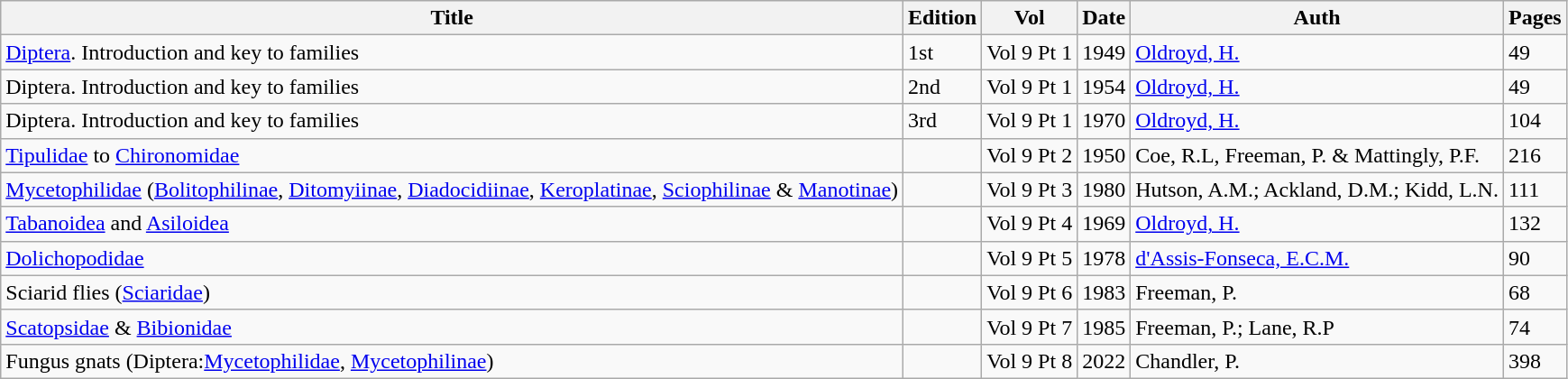<table class="wikitable" border="1">
<tr>
<th>Title</th>
<th>Edition</th>
<th>Vol</th>
<th>Date</th>
<th>Auth</th>
<th>Pages</th>
</tr>
<tr>
<td><a href='#'>Diptera</a>. Introduction and key to families</td>
<td>1st</td>
<td>Vol 9 Pt 1</td>
<td>1949</td>
<td><a href='#'>Oldroyd, H.</a></td>
<td>49</td>
</tr>
<tr>
<td>Diptera. Introduction and key to families</td>
<td>2nd</td>
<td>Vol 9 Pt 1</td>
<td>1954</td>
<td><a href='#'>Oldroyd, H.</a></td>
<td>49</td>
</tr>
<tr>
<td>Diptera. Introduction and key to families</td>
<td>3rd</td>
<td>Vol 9 Pt 1</td>
<td>1970</td>
<td><a href='#'>Oldroyd, H.</a></td>
<td>104</td>
</tr>
<tr>
<td><a href='#'>Tipulidae</a> to <a href='#'>Chironomidae</a></td>
<td></td>
<td>Vol 9 Pt 2</td>
<td>1950</td>
<td>Coe, R.L, Freeman, P. & Mattingly, P.F.</td>
<td>216</td>
</tr>
<tr>
<td><a href='#'>Mycetophilidae</a> (<a href='#'>Bolitophilinae</a>, <a href='#'>Ditomyiinae</a>, <a href='#'>Diadocidiinae</a>, <a href='#'>Keroplatinae</a>, <a href='#'>Sciophilinae</a> & <a href='#'>Manotinae</a>)</td>
<td></td>
<td>Vol 9 Pt 3</td>
<td>1980</td>
<td>Hutson, A.M.; Ackland, D.M.; Kidd, L.N.</td>
<td>111</td>
</tr>
<tr>
<td><a href='#'>Tabanoidea</a> and <a href='#'>Asiloidea</a></td>
<td></td>
<td>Vol 9 Pt 4</td>
<td>1969</td>
<td><a href='#'>Oldroyd, H.</a></td>
<td>132</td>
</tr>
<tr>
<td><a href='#'>Dolichopodidae</a></td>
<td></td>
<td>Vol 9 Pt 5</td>
<td>1978</td>
<td><a href='#'>d'Assis-Fonseca, E.C.M.</a></td>
<td>90</td>
</tr>
<tr>
<td>Sciarid flies (<a href='#'>Sciaridae</a>)</td>
<td></td>
<td>Vol 9 Pt 6</td>
<td>1983</td>
<td>Freeman, P.</td>
<td>68</td>
</tr>
<tr>
<td><a href='#'>Scatopsidae</a> & <a href='#'>Bibionidae</a></td>
<td></td>
<td>Vol 9 Pt 7</td>
<td>1985</td>
<td>Freeman, P.; Lane, R.P</td>
<td>74</td>
</tr>
<tr>
<td>Fungus gnats (Diptera:<a href='#'>Mycetophilidae</a>, <a href='#'>Mycetophilinae</a>)</td>
<td></td>
<td>Vol 9 Pt 8</td>
<td>2022</td>
<td>Chandler, P.</td>
<td>398</td>
</tr>
</table>
